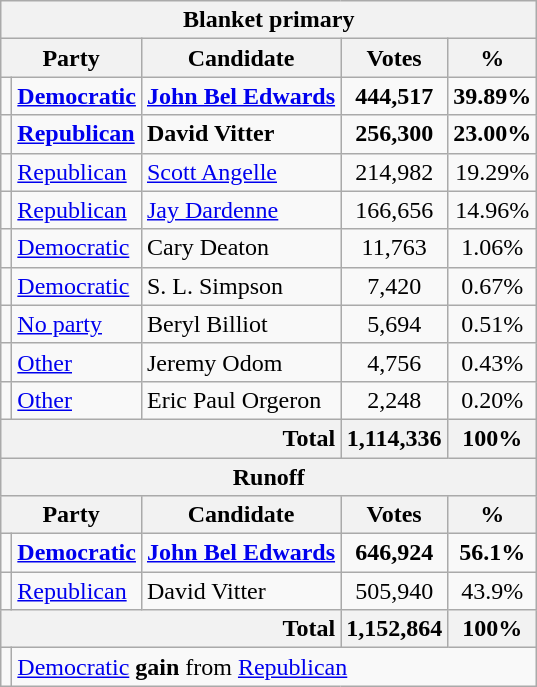<table class=wikitable>
<tr>
<th colspan = 6>Blanket primary</th>
</tr>
<tr>
<th colspan=2>Party</th>
<th>Candidate</th>
<th>Votes</th>
<th>%</th>
</tr>
<tr>
<td></td>
<td><strong><a href='#'>Democratic</a></strong></td>
<td><strong><a href='#'>John Bel Edwards</a></strong></td>
<td align=center><strong>444,517</strong></td>
<td align=center><strong>39.89%</strong></td>
</tr>
<tr>
<td></td>
<td><strong><a href='#'>Republican</a></strong></td>
<td><strong>David Vitter</strong></td>
<td align=center><strong>256,300</strong></td>
<td align=center><strong>23.00%</strong></td>
</tr>
<tr>
<td></td>
<td><a href='#'>Republican</a></td>
<td><a href='#'>Scott Angelle</a></td>
<td align=center>214,982</td>
<td align=center>19.29%</td>
</tr>
<tr>
<td></td>
<td><a href='#'>Republican</a></td>
<td><a href='#'>Jay Dardenne</a></td>
<td align=center>166,656</td>
<td align=center>14.96%</td>
</tr>
<tr>
<td></td>
<td><a href='#'>Democratic</a></td>
<td>Cary Deaton</td>
<td align=center>11,763</td>
<td align=center>1.06%</td>
</tr>
<tr>
<td></td>
<td><a href='#'>Democratic</a></td>
<td>S. L. Simpson</td>
<td align=center>7,420</td>
<td align=center>0.67%</td>
</tr>
<tr>
<td></td>
<td><a href='#'>No party</a></td>
<td>Beryl Billiot</td>
<td align=center>5,694</td>
<td align=center>0.51%</td>
</tr>
<tr>
<td></td>
<td><a href='#'>Other</a></td>
<td>Jeremy Odom</td>
<td align=center>4,756</td>
<td align=center>0.43%</td>
</tr>
<tr>
<td></td>
<td><a href='#'>Other</a></td>
<td>Eric Paul Orgeron</td>
<td align=center>2,248</td>
<td align=center>0.20%</td>
</tr>
<tr>
<th colspan=3; style="text-align:right;">Total</th>
<th align=center>1,114,336</th>
<th align=center>100%</th>
</tr>
<tr>
<th colspan = 6>Runoff</th>
</tr>
<tr>
<th colspan=2>Party</th>
<th>Candidate</th>
<th>Votes</th>
<th>%</th>
</tr>
<tr>
<td></td>
<td><strong><a href='#'>Democratic</a></strong></td>
<td><strong><a href='#'>John Bel Edwards</a></strong></td>
<td align=center><strong>646,924</strong></td>
<td align=center><strong>56.1%</strong></td>
</tr>
<tr>
<td></td>
<td><a href='#'>Republican</a></td>
<td>David Vitter</td>
<td align=center>505,940</td>
<td align=center>43.9%</td>
</tr>
<tr>
<th colspan=3; style="text-align:right;">Total</th>
<th align=center>1,152,864</th>
<th align=center>100%</th>
</tr>
<tr>
<td></td>
<td colspan=6; style="text-align:left;"><a href='#'>Democratic</a> <strong>gain</strong> from <a href='#'>Republican</a></td>
</tr>
</table>
